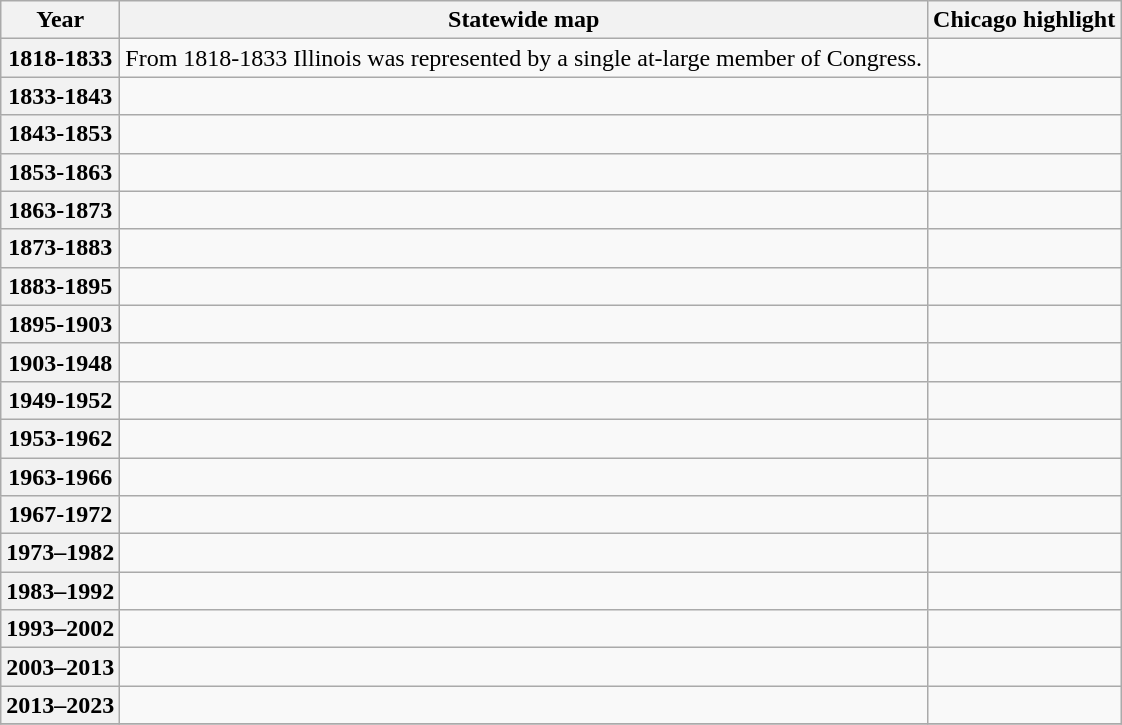<table class=wikitable>
<tr>
<th>Year</th>
<th>Statewide map</th>
<th>Chicago highlight</th>
</tr>
<tr>
<th>1818-1833</th>
<td>From 1818-1833 Illinois was represented by a single at-large member of Congress.</td>
<td></td>
</tr>
<tr>
<th>1833-1843</th>
<td></td>
<td></td>
</tr>
<tr>
<th>1843-1853</th>
<td></td>
<td></td>
</tr>
<tr>
<th>1853-1863</th>
<td></td>
<td></td>
</tr>
<tr>
<th>1863-1873</th>
<td></td>
<td></td>
</tr>
<tr>
<th>1873-1883</th>
<td></td>
<td></td>
</tr>
<tr>
<th>1883-1895</th>
<td></td>
<td></td>
</tr>
<tr>
<th>1895-1903</th>
<td></td>
<td></td>
</tr>
<tr>
<th>1903-1948</th>
<td></td>
<td></td>
</tr>
<tr>
<th>1949-1952</th>
<td></td>
<td></td>
</tr>
<tr>
<th>1953-1962</th>
<td></td>
<td></td>
</tr>
<tr>
<th>1963-1966</th>
<td></td>
<td></td>
</tr>
<tr>
<th>1967-1972</th>
<td></td>
<td></td>
</tr>
<tr>
<th>1973–1982</th>
<td></td>
<td></td>
</tr>
<tr>
<th>1983–1992</th>
<td></td>
<td></td>
</tr>
<tr>
<th>1993–2002</th>
<td></td>
<td></td>
</tr>
<tr>
<th>2003–2013</th>
<td></td>
<td></td>
</tr>
<tr>
<th>2013–2023</th>
<td></td>
<td></td>
</tr>
<tr>
</tr>
</table>
